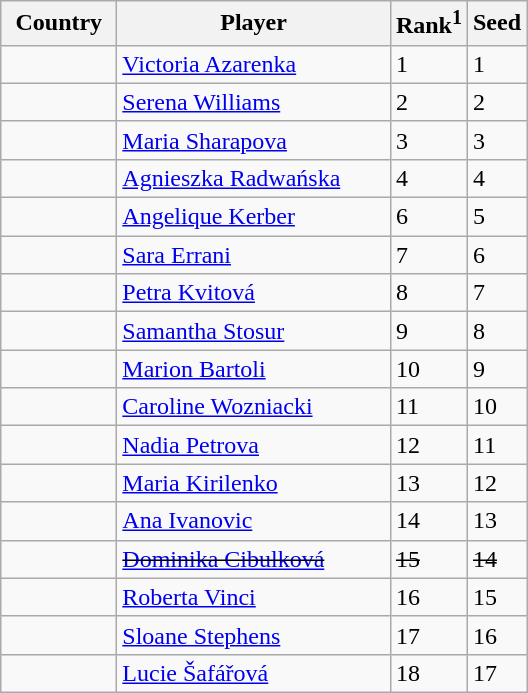<table class="sortable wikitable">
<tr>
<th width="70">Country</th>
<th width="175">Player</th>
<th>Rank<sup>1</sup></th>
<th>Seed</th>
</tr>
<tr>
<td></td>
<td><a href='#'>Victoria Azarenka</a></td>
<td>1</td>
<td>1</td>
</tr>
<tr>
<td></td>
<td><a href='#'>Serena Williams</a></td>
<td>2</td>
<td>2</td>
</tr>
<tr>
<td></td>
<td><a href='#'>Maria Sharapova</a></td>
<td>3</td>
<td>3</td>
</tr>
<tr>
<td></td>
<td><a href='#'>Agnieszka Radwańska</a></td>
<td>4</td>
<td>4</td>
</tr>
<tr>
<td></td>
<td><a href='#'>Angelique Kerber</a></td>
<td>6</td>
<td>5</td>
</tr>
<tr>
<td></td>
<td><a href='#'>Sara Errani</a></td>
<td>7</td>
<td>6</td>
</tr>
<tr>
<td></td>
<td><a href='#'>Petra Kvitová</a></td>
<td>8</td>
<td>7</td>
</tr>
<tr>
<td></td>
<td><a href='#'>Samantha Stosur</a></td>
<td>9</td>
<td>8</td>
</tr>
<tr>
<td></td>
<td><a href='#'>Marion Bartoli</a></td>
<td>10</td>
<td>9</td>
</tr>
<tr>
<td></td>
<td><a href='#'>Caroline Wozniacki</a></td>
<td>11</td>
<td>10</td>
</tr>
<tr>
<td></td>
<td><a href='#'>Nadia Petrova</a></td>
<td>12</td>
<td>11</td>
</tr>
<tr>
<td></td>
<td><a href='#'>Maria Kirilenko</a></td>
<td>13</td>
<td>12</td>
</tr>
<tr>
<td></td>
<td><a href='#'>Ana Ivanovic</a></td>
<td>14</td>
<td>13</td>
</tr>
<tr>
<td><s></s></td>
<td><s><a href='#'>Dominika Cibulková</a></s></td>
<td><s>15</s></td>
<td><s>14</s></td>
</tr>
<tr>
<td></td>
<td><a href='#'>Roberta Vinci</a></td>
<td>16</td>
<td>15</td>
</tr>
<tr>
<td></td>
<td><a href='#'>Sloane Stephens</a></td>
<td>17</td>
<td>16</td>
</tr>
<tr>
<td></td>
<td><a href='#'>Lucie Šafářová</a></td>
<td>18</td>
<td>17</td>
</tr>
</table>
